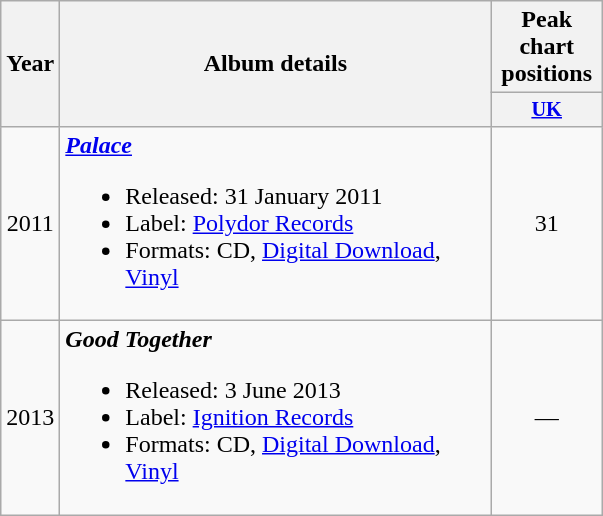<table class="wikitable" style="text-align:center;">
<tr>
<th rowspan="2">Year</th>
<th style="width:280px;" rowspan="2">Album details</th>
<th>Peak chart positions</th>
</tr>
<tr>
<th style="width:5em;font-size:85%"><a href='#'>UK</a></th>
</tr>
<tr>
<td>2011</td>
<td style="text-align:left;"><strong><em><a href='#'>Palace</a></em></strong><br><ul><li>Released: 31 January 2011</li><li>Label: <a href='#'>Polydor Records</a></li><li>Formats: CD, <a href='#'>Digital Download</a>, <a href='#'>Vinyl</a></li></ul></td>
<td>31</td>
</tr>
<tr>
<td>2013</td>
<td style="text-align:left;"><strong><em>Good Together</em></strong><br><ul><li>Released: 3 June 2013</li><li>Label: <a href='#'>Ignition Records</a></li><li>Formats: CD, <a href='#'>Digital Download</a>, <a href='#'>Vinyl</a></li></ul></td>
<td>—</td>
</tr>
</table>
